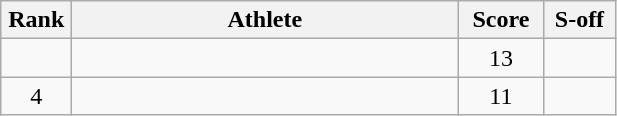<table class="wikitable" style="text-align:center">
<tr>
<th width=40>Rank</th>
<th width=250>Athlete</th>
<th width=50>Score</th>
<th width=40>S-off</th>
</tr>
<tr>
<td></td>
<td align=left></td>
<td>13</td>
<td></td>
</tr>
<tr>
<td>4</td>
<td align=left></td>
<td>11</td>
<td></td>
</tr>
</table>
